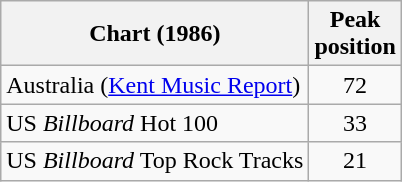<table class="wikitable sortable">
<tr>
<th>Chart (1986)</th>
<th>Peak<br>position</th>
</tr>
<tr>
<td>Australia (<a href='#'>Kent Music Report</a>)</td>
<td style="text-align:center;">72</td>
</tr>
<tr>
<td align="left">US <em>Billboard</em> Hot 100</td>
<td style="text-align:center;">33</td>
</tr>
<tr>
<td align="left">US <em>Billboard</em> Top Rock Tracks</td>
<td style="text-align:center;">21</td>
</tr>
</table>
